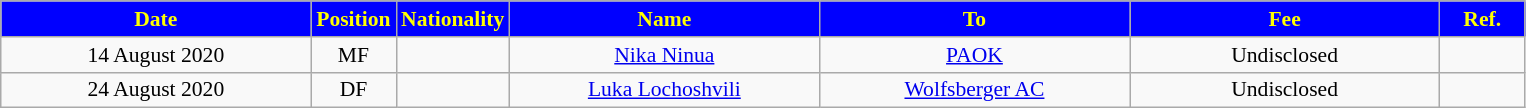<table class="wikitable"  style="text-align:center; font-size:90%; ">
<tr>
<th style="background:#0000FF; color:#ffff00; width:200px;">Date</th>
<th style="background:#0000FF; color:#ffff00; width:50px;">Position</th>
<th style="background:#0000FF; color:#ffff00; width:50px;">Nationality</th>
<th style="background:#0000FF; color:#ffff00; width:200px;">Name</th>
<th style="background:#0000FF; color:#ffff00; width:200px;">To</th>
<th style="background:#0000FF; color:#ffff00; width:200px;">Fee</th>
<th style="background:#0000FF; color:#ffff00; width:50px;">Ref.</th>
</tr>
<tr>
<td>14 August 2020</td>
<td>MF</td>
<td></td>
<td><a href='#'>Nika Ninua</a></td>
<td><a href='#'>PAOK</a></td>
<td>Undisclosed</td>
<td></td>
</tr>
<tr>
<td>24 August 2020</td>
<td>DF</td>
<td></td>
<td><a href='#'>Luka Lochoshvili</a></td>
<td><a href='#'>Wolfsberger AC</a></td>
<td>Undisclosed</td>
<td></td>
</tr>
</table>
